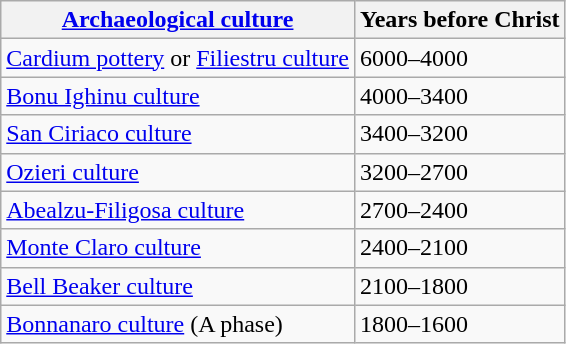<table class="wikitable">
<tr>
<th><a href='#'>Archaeological culture</a></th>
<th>Years before Christ</th>
</tr>
<tr>
<td><a href='#'>Cardium pottery</a> or <a href='#'>Filiestru culture</a></td>
<td>6000–4000</td>
</tr>
<tr>
<td><a href='#'>Bonu Ighinu culture</a></td>
<td>4000–3400</td>
</tr>
<tr>
<td><a href='#'>San Ciriaco culture</a></td>
<td>3400–3200</td>
</tr>
<tr>
<td><a href='#'>Ozieri culture</a></td>
<td>3200–2700</td>
</tr>
<tr>
<td><a href='#'>Abealzu-Filigosa culture</a></td>
<td>2700–2400</td>
</tr>
<tr>
<td><a href='#'>Monte Claro culture</a></td>
<td>2400–2100</td>
</tr>
<tr>
<td><a href='#'>Bell Beaker culture</a></td>
<td>2100–1800</td>
</tr>
<tr>
<td><a href='#'>Bonnanaro culture</a> (A phase)</td>
<td>1800–1600</td>
</tr>
</table>
